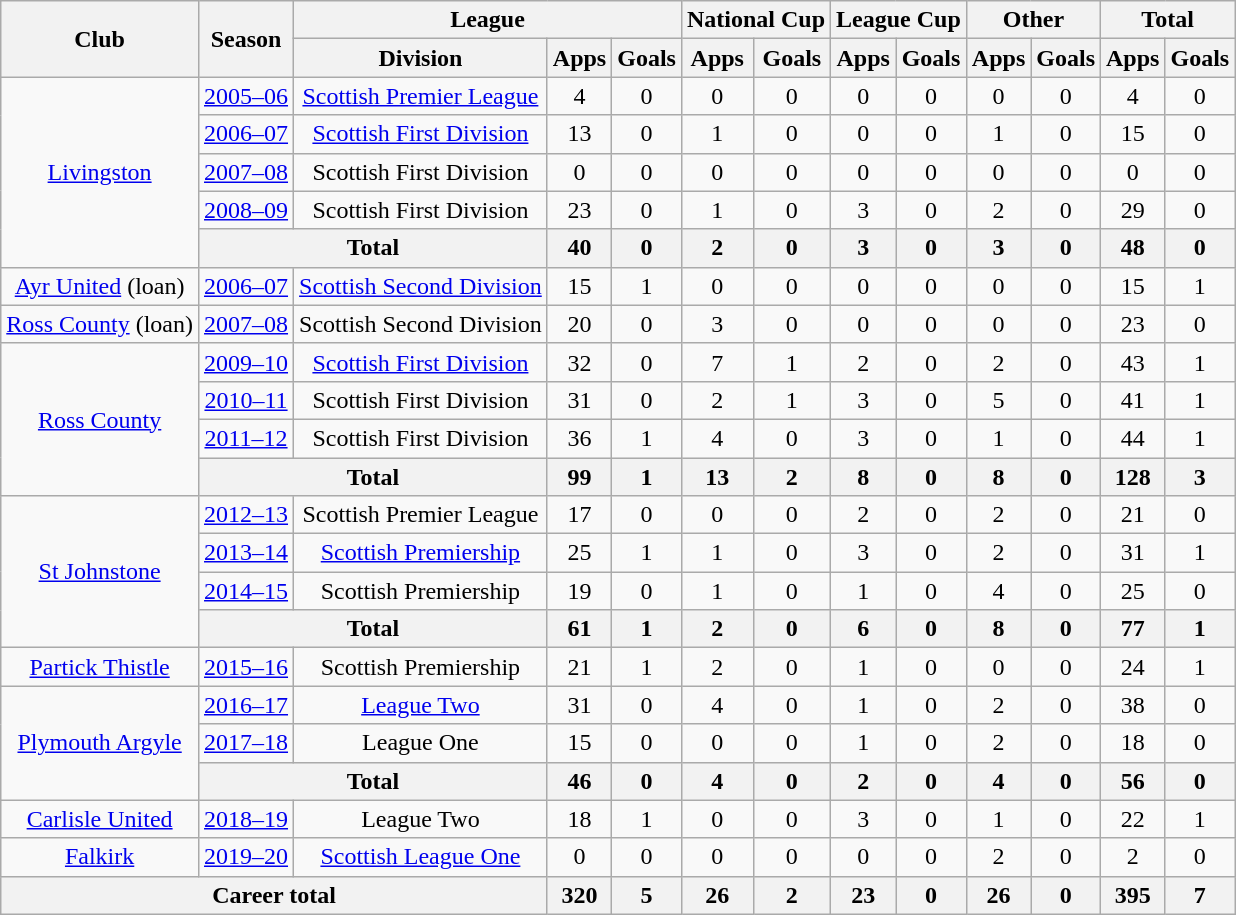<table class="wikitable" style="text-align: center">
<tr>
<th rowspan="2">Club</th>
<th rowspan="2">Season</th>
<th colspan="3">League</th>
<th colspan="2">National Cup</th>
<th colspan="2">League Cup</th>
<th colspan="2">Other</th>
<th colspan="2">Total</th>
</tr>
<tr>
<th>Division</th>
<th>Apps</th>
<th>Goals</th>
<th>Apps</th>
<th>Goals</th>
<th>Apps</th>
<th>Goals</th>
<th>Apps</th>
<th>Goals</th>
<th>Apps</th>
<th>Goals</th>
</tr>
<tr>
<td rowspan=5><a href='#'>Livingston</a></td>
<td><a href='#'>2005–06</a></td>
<td><a href='#'>Scottish Premier League</a></td>
<td>4</td>
<td>0</td>
<td>0</td>
<td>0</td>
<td>0</td>
<td>0</td>
<td>0</td>
<td>0</td>
<td>4</td>
<td>0</td>
</tr>
<tr>
<td><a href='#'>2006–07</a></td>
<td><a href='#'>Scottish First Division</a></td>
<td>13</td>
<td>0</td>
<td>1</td>
<td>0</td>
<td>0</td>
<td>0</td>
<td>1</td>
<td>0</td>
<td>15</td>
<td>0</td>
</tr>
<tr>
<td><a href='#'>2007–08</a></td>
<td>Scottish First Division</td>
<td>0</td>
<td>0</td>
<td>0</td>
<td>0</td>
<td>0</td>
<td>0</td>
<td>0</td>
<td>0</td>
<td>0</td>
<td>0</td>
</tr>
<tr>
<td><a href='#'>2008–09</a></td>
<td>Scottish First Division</td>
<td>23</td>
<td>0</td>
<td>1</td>
<td>0</td>
<td>3</td>
<td>0</td>
<td>2</td>
<td>0</td>
<td>29</td>
<td>0</td>
</tr>
<tr>
<th colspan=2>Total</th>
<th>40</th>
<th>0</th>
<th>2</th>
<th>0</th>
<th>3</th>
<th>0</th>
<th>3</th>
<th>0</th>
<th>48</th>
<th>0</th>
</tr>
<tr>
<td><a href='#'>Ayr United</a> (loan)</td>
<td><a href='#'>2006–07</a></td>
<td><a href='#'>Scottish Second Division</a></td>
<td>15</td>
<td>1</td>
<td>0</td>
<td>0</td>
<td>0</td>
<td>0</td>
<td>0</td>
<td>0</td>
<td>15</td>
<td>1</td>
</tr>
<tr>
<td><a href='#'>Ross County</a> (loan)</td>
<td><a href='#'>2007–08</a></td>
<td>Scottish Second Division</td>
<td>20</td>
<td>0</td>
<td>3</td>
<td>0</td>
<td>0</td>
<td>0</td>
<td>0</td>
<td>0</td>
<td>23</td>
<td>0</td>
</tr>
<tr>
<td rowspan=4><a href='#'>Ross County</a></td>
<td><a href='#'>2009–10</a></td>
<td><a href='#'>Scottish First Division</a></td>
<td>32</td>
<td>0</td>
<td>7</td>
<td>1</td>
<td>2</td>
<td>0</td>
<td>2</td>
<td>0</td>
<td>43</td>
<td>1</td>
</tr>
<tr>
<td><a href='#'>2010–11</a></td>
<td>Scottish First Division</td>
<td>31</td>
<td>0</td>
<td>2</td>
<td>1</td>
<td>3</td>
<td>0</td>
<td>5</td>
<td>0</td>
<td>41</td>
<td>1</td>
</tr>
<tr>
<td><a href='#'>2011–12</a></td>
<td>Scottish First Division</td>
<td>36</td>
<td>1</td>
<td>4</td>
<td>0</td>
<td>3</td>
<td>0</td>
<td>1</td>
<td>0</td>
<td>44</td>
<td>1</td>
</tr>
<tr>
<th colspan=2>Total</th>
<th>99</th>
<th>1</th>
<th>13</th>
<th>2</th>
<th>8</th>
<th>0</th>
<th>8</th>
<th>0</th>
<th>128</th>
<th>3</th>
</tr>
<tr>
<td rowspan=4><a href='#'>St Johnstone</a></td>
<td><a href='#'>2012–13</a></td>
<td>Scottish Premier League</td>
<td>17</td>
<td>0</td>
<td>0</td>
<td>0</td>
<td>2</td>
<td>0</td>
<td>2</td>
<td>0</td>
<td>21</td>
<td>0</td>
</tr>
<tr>
<td><a href='#'>2013–14</a></td>
<td><a href='#'>Scottish Premiership</a></td>
<td>25</td>
<td>1</td>
<td>1</td>
<td>0</td>
<td>3</td>
<td>0</td>
<td>2</td>
<td>0</td>
<td>31</td>
<td>1</td>
</tr>
<tr>
<td><a href='#'>2014–15</a></td>
<td>Scottish Premiership</td>
<td>19</td>
<td>0</td>
<td>1</td>
<td>0</td>
<td>1</td>
<td>0</td>
<td>4</td>
<td>0</td>
<td>25</td>
<td>0</td>
</tr>
<tr>
<th colspan=2>Total</th>
<th>61</th>
<th>1</th>
<th>2</th>
<th>0</th>
<th>6</th>
<th>0</th>
<th>8</th>
<th>0</th>
<th>77</th>
<th>1</th>
</tr>
<tr>
<td><a href='#'>Partick Thistle</a></td>
<td><a href='#'>2015–16</a></td>
<td>Scottish Premiership</td>
<td>21</td>
<td>1</td>
<td>2</td>
<td>0</td>
<td>1</td>
<td>0</td>
<td>0</td>
<td>0</td>
<td>24</td>
<td>1</td>
</tr>
<tr>
<td rowspan=3><a href='#'>Plymouth Argyle</a></td>
<td><a href='#'>2016–17</a></td>
<td><a href='#'>League Two</a></td>
<td>31</td>
<td>0</td>
<td>4</td>
<td>0</td>
<td>1</td>
<td>0</td>
<td>2</td>
<td>0</td>
<td>38</td>
<td>0</td>
</tr>
<tr>
<td><a href='#'>2017–18</a></td>
<td>League One</td>
<td>15</td>
<td>0</td>
<td>0</td>
<td>0</td>
<td>1</td>
<td>0</td>
<td>2</td>
<td>0</td>
<td>18</td>
<td>0</td>
</tr>
<tr>
<th colspan=2>Total</th>
<th>46</th>
<th>0</th>
<th>4</th>
<th>0</th>
<th>2</th>
<th>0</th>
<th>4</th>
<th>0</th>
<th>56</th>
<th>0</th>
</tr>
<tr>
<td><a href='#'>Carlisle United</a></td>
<td><a href='#'>2018–19</a></td>
<td>League Two</td>
<td>18</td>
<td>1</td>
<td>0</td>
<td>0</td>
<td>3</td>
<td>0</td>
<td>1</td>
<td>0</td>
<td>22</td>
<td>1</td>
</tr>
<tr>
<td><a href='#'>Falkirk</a></td>
<td><a href='#'>2019–20</a></td>
<td><a href='#'>Scottish League One</a></td>
<td>0</td>
<td>0</td>
<td>0</td>
<td>0</td>
<td>0</td>
<td>0</td>
<td>2</td>
<td>0</td>
<td>2</td>
<td>0</td>
</tr>
<tr>
<th colspan="3">Career total</th>
<th>320</th>
<th>5</th>
<th>26</th>
<th>2</th>
<th>23</th>
<th>0</th>
<th>26</th>
<th>0</th>
<th>395</th>
<th>7</th>
</tr>
</table>
